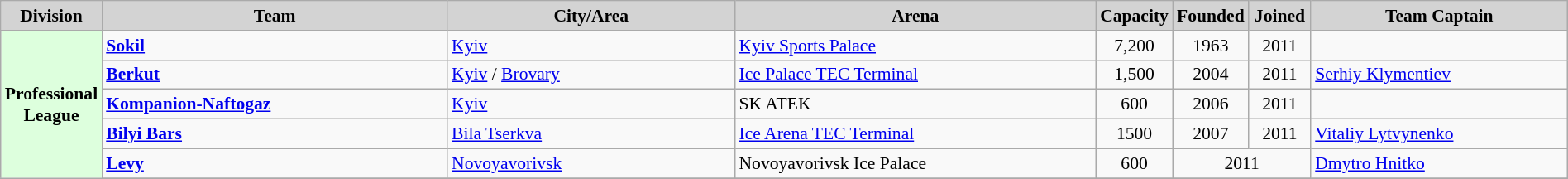<table class="wikitable" style="font-size:90%; width:100%; text-align:left">
<tr>
<th style="background:lightgrey;width:5%">Division</th>
<th style="background:lightgrey;width:23%">Team</th>
<th style="background:lightgrey;width:19%">City/Area</th>
<th style="background:lightgrey;width:24%">Arena</th>
<th style="background:lightgrey;width:4%">Capacity</th>
<th style="background:lightgrey;width:4%">Founded</th>
<th style="background:lightgrey;width:4%">Joined</th>
<th style="background:lightgrey;width:17%">Team Captain</th>
</tr>
<tr>
<th style="background-color:#DDFFDD" rowspan=8>Professional League</th>
<td><strong><a href='#'>Sokil</a></strong></td>
<td><a href='#'>Kyiv</a></td>
<td><a href='#'>Kyiv Sports Palace</a></td>
<td align=center>7,200</td>
<td align=center>1963</td>
<td align=center>2011</td>
<td></td>
</tr>
<tr>
<td><strong><a href='#'>Berkut</a></strong></td>
<td><a href='#'>Kyiv</a> / <a href='#'>Brovary</a></td>
<td><a href='#'>Ice Palace TEC Terminal</a></td>
<td align=center>1,500</td>
<td align=center>2004</td>
<td align=center>2011</td>
<td><a href='#'>Serhiy Klymentiev</a></td>
</tr>
<tr>
<td><strong><a href='#'>Kompanion-Naftogaz</a></strong></td>
<td><a href='#'>Kyiv</a></td>
<td>SK ATEK</td>
<td align=center>600</td>
<td align=center>2006</td>
<td align=center>2011</td>
<td></td>
</tr>
<tr>
<td><strong><a href='#'>Bilyi Bars</a></strong></td>
<td><a href='#'>Bila Tserkva</a></td>
<td><a href='#'>Ice Arena TEC Terminal</a></td>
<td align=center>1500</td>
<td align=center>2007</td>
<td align=center>2011</td>
<td><a href='#'>Vitaliy Lytvynenko</a></td>
</tr>
<tr>
<td><strong><a href='#'>Levy</a></strong></td>
<td><a href='#'>Novoyavorivsk</a></td>
<td>Novoyavorivsk Ice Palace</td>
<td align=center>600</td>
<td colspan=2 align=center>2011</td>
<td><a href='#'>Dmytro Hnitko</a></td>
</tr>
<tr>
</tr>
</table>
